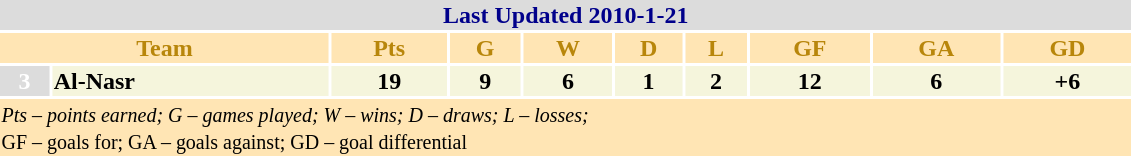<table width=60%>
<tr>
<th colspan="10" bgcolor=#DCDCDC style="color:#00008B;">Last Updated 2010-1-21</th>
</tr>
<tr>
<th colspan="2" bgcolor=#ffe5b4 style="color:#B8860B;">Team</th>
<th bgcolor=#ffe5b4 align="center" style="color:#B8860B;">Pts</th>
<th bgcolor=#ffe5b4 align="center" style="color:#B8860B;">G</th>
<th bgcolor=#ffe5b4 align="center" style="color:#B8860B;">W</th>
<th bgcolor=#ffe5b4 align="center" style="color:#B8860B;">D</th>
<th bgcolor=#ffe5b4 align="center" style="color:#B8860B;">L</th>
<th bgcolor=#ffe5b4 align="center" style="color:#B8860B;">GF</th>
<th bgcolor=#ffe5b4 align="center" style="color:#B8860B;">GA</th>
<th bgcolor=#ffe5b4 align="center" style="color:#B8860B;">GD</th>
</tr>
<tr>
<th bgcolor=#DCDCDC align="center" style="color:white;">3</th>
<td bgcolor=#f5f5dc><strong>Al-Nasr</strong></td>
<td bgcolor=#f5f5dc align="center"><strong>19</strong></td>
<td bgcolor=#f5f5dc align="center"><strong>9</strong></td>
<td bgcolor=#f5f5dc align="center"><strong>6</strong></td>
<td bgcolor=#f5f5dc align="center"><strong>1</strong></td>
<td bgcolor=#f5f5dc align="center"><strong>2</strong></td>
<td bgcolor=#f5f5dc align="center"><strong>12</strong></td>
<td bgcolor=#f5f5dc align="center"><strong>6</strong></td>
<td bgcolor=#f5f5dc align="center"><strong>+6</strong></td>
</tr>
<tr bgcolor=#ffe5b4>
<td colspan="10"><small><em>Pts – points earned; G – games played; W – wins; D – draws; L – losses;<br> </em>GF – goals for; GA – goals against; GD – goal differential</small></td>
</tr>
</table>
